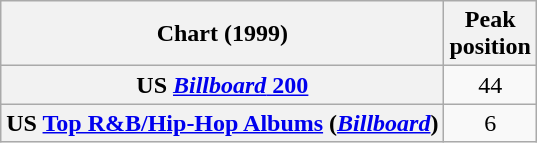<table class="wikitable sortable plainrowheaders" style="text-align:center">
<tr>
<th scope="col">Chart (1999)</th>
<th scope="col">Peak<br>position</th>
</tr>
<tr>
<th scope="row">US <a href='#'><em>Billboard</em> 200</a></th>
<td>44</td>
</tr>
<tr>
<th scope="row">US <a href='#'>Top R&B/Hip-Hop Albums</a> (<em><a href='#'>Billboard</a></em>)</th>
<td>6</td>
</tr>
</table>
